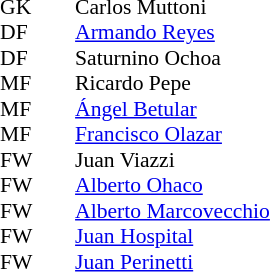<table style="font-size:90%; margin:0.2em auto;" cellspacing="0" cellpadding="0">
<tr>
<th width="25"></th>
<th width="25"></th>
</tr>
<tr>
<td>GK</td>
<td></td>
<td> Carlos Muttoni</td>
</tr>
<tr>
<td>DF</td>
<td></td>
<td> <a href='#'>Armando Reyes</a></td>
</tr>
<tr>
<td>DF</td>
<td></td>
<td> Saturnino Ochoa</td>
</tr>
<tr>
<td>MF</td>
<td></td>
<td> Ricardo Pepe</td>
</tr>
<tr>
<td>MF</td>
<td></td>
<td> <a href='#'>Ángel Betular</a></td>
</tr>
<tr>
<td>MF</td>
<td></td>
<td> <a href='#'>Francisco Olazar</a></td>
</tr>
<tr>
<td>FW</td>
<td></td>
<td> Juan Viazzi</td>
</tr>
<tr>
<td>FW</td>
<td></td>
<td> <a href='#'>Alberto Ohaco</a></td>
</tr>
<tr>
<td>FW</td>
<td></td>
<td> <a href='#'>Alberto Marcovecchio</a></td>
</tr>
<tr>
<td>FW</td>
<td></td>
<td> <a href='#'>Juan Hospital</a></td>
</tr>
<tr>
<td>FW</td>
<td></td>
<td> <a href='#'>Juan Perinetti</a></td>
</tr>
</table>
